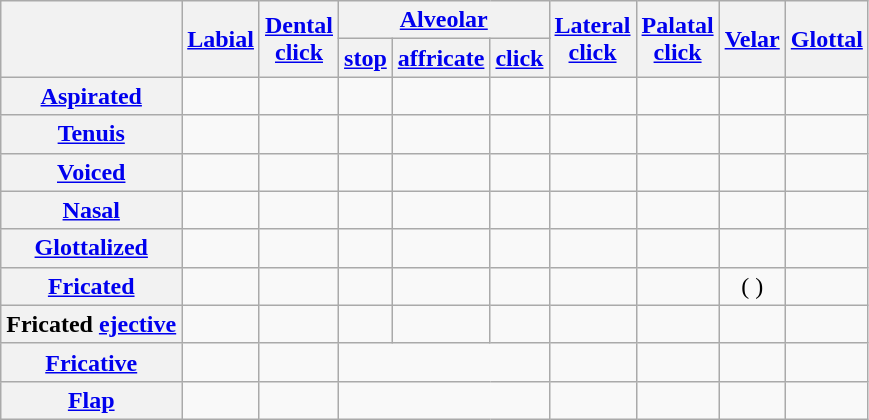<table class="wikitable" style="text-align:center;">
<tr>
<th rowspan=2></th>
<th rowspan=2><a href='#'>Labial</a></th>
<th rowspan=2><a href='#'>Dental<br>click</a></th>
<th colspan=3><a href='#'>Alveolar</a></th>
<th rowspan=2><a href='#'>Lateral<br>click</a></th>
<th rowspan=2><a href='#'>Palatal<br>click</a></th>
<th rowspan=2><a href='#'>Velar</a></th>
<th rowspan=2><a href='#'>Glottal</a></th>
</tr>
<tr>
<th><a href='#'>stop</a></th>
<th><a href='#'>affricate</a></th>
<th><a href='#'>click</a></th>
</tr>
<tr>
<th><a href='#'>Aspirated</a></th>
<td> </td>
<td> </td>
<td> </td>
<td> </td>
<td> </td>
<td> </td>
<td> </td>
<td> </td>
<td></td>
</tr>
<tr>
<th><a href='#'>Tenuis</a></th>
<td> </td>
<td> </td>
<td> </td>
<td> </td>
<td> </td>
<td> </td>
<td> </td>
<td> </td>
<td></td>
</tr>
<tr>
<th><a href='#'>Voiced</a></th>
<td> </td>
<td> </td>
<td> </td>
<td> </td>
<td> </td>
<td> </td>
<td> </td>
<td> </td>
<td></td>
</tr>
<tr>
<th><a href='#'>Nasal</a></th>
<td> </td>
<td> </td>
<td> </td>
<td></td>
<td> </td>
<td> </td>
<td> </td>
<td></td>
<td></td>
</tr>
<tr>
<th><a href='#'>Glottalized</a></th>
<td></td>
<td> </td>
<td></td>
<td></td>
<td> </td>
<td> </td>
<td> </td>
<td></td>
<td></td>
</tr>
<tr>
<th><a href='#'>Fricated</a></th>
<td></td>
<td> </td>
<td> </td>
<td> </td>
<td> </td>
<td> </td>
<td> </td>
<td>( )</td>
<td></td>
</tr>
<tr>
<th>Fricated <a href='#'>ejective</a></th>
<td></td>
<td> </td>
<td></td>
<td> </td>
<td> </td>
<td> </td>
<td> </td>
<td> </td>
<td></td>
</tr>
<tr>
<th><a href='#'>Fricative</a></th>
<td> </td>
<td></td>
<td colspan=3> </td>
<td></td>
<td></td>
<td> </td>
<td> </td>
</tr>
<tr>
<th><a href='#'>Flap</a></th>
<td></td>
<td></td>
<td colspan=3> </td>
<td></td>
<td></td>
<td></td>
<td></td>
</tr>
</table>
